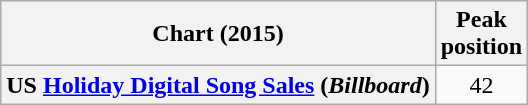<table class="wikitable sortable plainrowheaders">
<tr>
<th scope="col">Chart (2015)</th>
<th scope="col">Peak<br>position</th>
</tr>
<tr>
<th scope="row">US <a href='#'>Holiday Digital Song Sales</a> (<em>Billboard</em>)</th>
<td align=center>42</td>
</tr>
</table>
